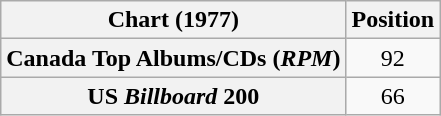<table class="wikitable sortable plainrowheaders" style="text-align:center;">
<tr>
<th scope="col">Chart (1977)</th>
<th scope="col">Position</th>
</tr>
<tr>
<th scope="row">Canada Top Albums/CDs (<em>RPM</em>)</th>
<td>92</td>
</tr>
<tr>
<th scope="row">US <em>Billboard</em> 200</th>
<td>66</td>
</tr>
</table>
